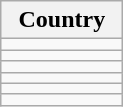<table class="wikitable sortable">
<tr>
<th width=80%>Country</th>
</tr>
<tr>
<td></td>
</tr>
<tr>
<td></td>
</tr>
<tr>
<td></td>
</tr>
<tr>
<td></td>
</tr>
<tr>
<td></td>
</tr>
<tr>
<td></td>
</tr>
</table>
